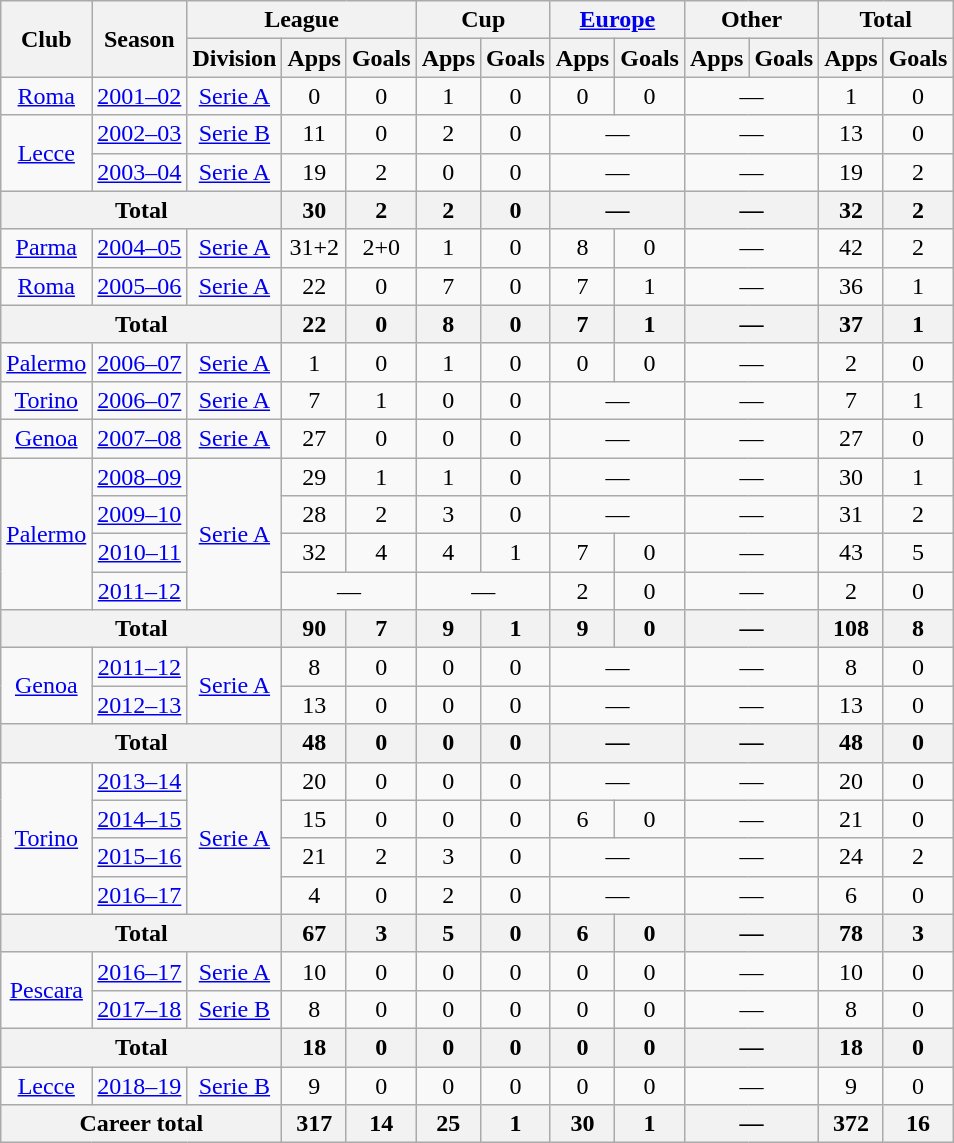<table class="wikitable" style="text-align:center">
<tr>
<th rowspan="2">Club</th>
<th rowspan="2">Season</th>
<th colspan="3">League</th>
<th colspan="2">Cup</th>
<th colspan="2"><a href='#'>Europe</a></th>
<th colspan="2">Other</th>
<th colspan="2">Total</th>
</tr>
<tr>
<th>Division</th>
<th>Apps</th>
<th>Goals</th>
<th>Apps</th>
<th>Goals</th>
<th>Apps</th>
<th>Goals</th>
<th>Apps</th>
<th>Goals</th>
<th>Apps</th>
<th>Goals</th>
</tr>
<tr>
<td><a href='#'>Roma</a></td>
<td><a href='#'>2001–02</a></td>
<td><a href='#'>Serie A</a></td>
<td>0</td>
<td>0</td>
<td>1</td>
<td>0</td>
<td>0</td>
<td>0</td>
<td colspan="2">—</td>
<td>1</td>
<td>0</td>
</tr>
<tr>
<td rowspan="2"><a href='#'>Lecce</a></td>
<td><a href='#'>2002–03</a></td>
<td><a href='#'>Serie B</a></td>
<td>11</td>
<td>0</td>
<td>2</td>
<td>0</td>
<td colspan="2">—</td>
<td colspan="2">—</td>
<td>13</td>
<td>0</td>
</tr>
<tr>
<td><a href='#'>2003–04</a></td>
<td><a href='#'>Serie A</a></td>
<td>19</td>
<td>2</td>
<td>0</td>
<td>0</td>
<td colspan="2">—</td>
<td colspan="2">—</td>
<td>19</td>
<td>2</td>
</tr>
<tr>
<th colspan="3">Total</th>
<th>30</th>
<th>2</th>
<th>2</th>
<th>0</th>
<th colspan="2">—</th>
<th colspan="2">—</th>
<th>32</th>
<th>2</th>
</tr>
<tr>
<td><a href='#'>Parma</a></td>
<td><a href='#'>2004–05</a></td>
<td><a href='#'>Serie A</a></td>
<td>31+2</td>
<td>2+0</td>
<td>1</td>
<td>0</td>
<td>8</td>
<td>0</td>
<td colspan="2">—</td>
<td>42</td>
<td>2</td>
</tr>
<tr>
<td><a href='#'>Roma</a></td>
<td><a href='#'>2005–06</a></td>
<td><a href='#'>Serie A</a></td>
<td>22</td>
<td>0</td>
<td>7</td>
<td>0</td>
<td>7</td>
<td>1</td>
<td colspan="2">—</td>
<td>36</td>
<td>1</td>
</tr>
<tr>
<th colspan="3">Total</th>
<th>22</th>
<th>0</th>
<th>8</th>
<th>0</th>
<th>7</th>
<th>1</th>
<th colspan="2">—</th>
<th>37</th>
<th>1</th>
</tr>
<tr>
<td><a href='#'>Palermo</a></td>
<td><a href='#'>2006–07</a></td>
<td><a href='#'>Serie A</a></td>
<td>1</td>
<td>0</td>
<td>1</td>
<td>0</td>
<td>0</td>
<td>0</td>
<td colspan="2">—</td>
<td>2</td>
<td>0</td>
</tr>
<tr>
<td><a href='#'>Torino</a></td>
<td><a href='#'>2006–07</a></td>
<td><a href='#'>Serie A</a></td>
<td>7</td>
<td>1</td>
<td>0</td>
<td>0</td>
<td colspan="2">—</td>
<td colspan="2">—</td>
<td>7</td>
<td>1</td>
</tr>
<tr>
<td><a href='#'>Genoa</a></td>
<td><a href='#'>2007–08</a></td>
<td><a href='#'>Serie A</a></td>
<td>27</td>
<td>0</td>
<td>0</td>
<td>0</td>
<td colspan="2">—</td>
<td colspan="2">—</td>
<td>27</td>
<td>0</td>
</tr>
<tr>
<td rowspan="4"><a href='#'>Palermo</a></td>
<td><a href='#'>2008–09</a></td>
<td rowspan="4"><a href='#'>Serie A</a></td>
<td>29</td>
<td>1</td>
<td>1</td>
<td>0</td>
<td colspan="2">—</td>
<td colspan="2">—</td>
<td>30</td>
<td>1</td>
</tr>
<tr>
<td><a href='#'>2009–10</a></td>
<td>28</td>
<td>2</td>
<td>3</td>
<td>0</td>
<td colspan="2">—</td>
<td colspan="2">—</td>
<td>31</td>
<td>2</td>
</tr>
<tr>
<td><a href='#'>2010–11</a></td>
<td>32</td>
<td>4</td>
<td>4</td>
<td>1</td>
<td>7</td>
<td>0</td>
<td colspan="2">—</td>
<td>43</td>
<td>5</td>
</tr>
<tr>
<td><a href='#'>2011–12</a></td>
<td colspan="2">—</td>
<td colspan="2">—</td>
<td>2</td>
<td>0</td>
<td colspan="2">—</td>
<td>2</td>
<td>0</td>
</tr>
<tr>
<th colspan="3">Total</th>
<th>90</th>
<th>7</th>
<th>9</th>
<th>1</th>
<th>9</th>
<th>0</th>
<th colspan="2">—</th>
<th>108</th>
<th>8</th>
</tr>
<tr>
<td rowspan="2"><a href='#'>Genoa</a></td>
<td><a href='#'>2011–12</a></td>
<td rowspan="2"><a href='#'>Serie A</a></td>
<td>8</td>
<td>0</td>
<td>0</td>
<td>0</td>
<td colspan="2">—</td>
<td colspan="2">—</td>
<td>8</td>
<td>0</td>
</tr>
<tr>
<td><a href='#'>2012–13</a></td>
<td>13</td>
<td>0</td>
<td>0</td>
<td>0</td>
<td colspan="2">—</td>
<td colspan="2">—</td>
<td>13</td>
<td>0</td>
</tr>
<tr>
<th colspan="3">Total</th>
<th>48</th>
<th>0</th>
<th>0</th>
<th>0</th>
<th colspan="2">—</th>
<th colspan="2">—</th>
<th>48</th>
<th>0</th>
</tr>
<tr>
<td rowspan="4"><a href='#'>Torino</a></td>
<td><a href='#'>2013–14</a></td>
<td rowspan="4"><a href='#'>Serie A</a></td>
<td>20</td>
<td>0</td>
<td>0</td>
<td>0</td>
<td colspan="2">—</td>
<td colspan="2">—</td>
<td>20</td>
<td>0</td>
</tr>
<tr>
<td><a href='#'>2014–15</a></td>
<td>15</td>
<td>0</td>
<td>0</td>
<td>0</td>
<td>6</td>
<td>0</td>
<td colspan="2">—</td>
<td>21</td>
<td>0</td>
</tr>
<tr>
<td><a href='#'>2015–16</a></td>
<td>21</td>
<td>2</td>
<td>3</td>
<td>0</td>
<td colspan="2">—</td>
<td colspan="2">—</td>
<td>24</td>
<td>2</td>
</tr>
<tr>
<td><a href='#'>2016–17</a></td>
<td>4</td>
<td>0</td>
<td>2</td>
<td>0</td>
<td colspan="2">—</td>
<td colspan="2">—</td>
<td>6</td>
<td>0</td>
</tr>
<tr>
<th colspan="3">Total</th>
<th>67</th>
<th>3</th>
<th>5</th>
<th>0</th>
<th>6</th>
<th>0</th>
<th colspan="2">—</th>
<th>78</th>
<th>3</th>
</tr>
<tr>
<td rowspan="2"><a href='#'>Pescara</a></td>
<td><a href='#'>2016–17</a></td>
<td><a href='#'>Serie A</a></td>
<td>10</td>
<td>0</td>
<td>0</td>
<td>0</td>
<td>0</td>
<td>0</td>
<td colspan="2">—</td>
<td>10</td>
<td>0</td>
</tr>
<tr>
<td><a href='#'>2017–18</a></td>
<td><a href='#'>Serie B</a></td>
<td>8</td>
<td>0</td>
<td>0</td>
<td>0</td>
<td>0</td>
<td>0</td>
<td colspan="2">—</td>
<td>8</td>
<td>0</td>
</tr>
<tr>
<th colspan="3">Total</th>
<th>18</th>
<th>0</th>
<th>0</th>
<th>0</th>
<th>0</th>
<th>0</th>
<th colspan="2">—</th>
<th>18</th>
<th>0</th>
</tr>
<tr>
<td><a href='#'>Lecce</a></td>
<td><a href='#'>2018–19</a></td>
<td><a href='#'>Serie B</a></td>
<td>9</td>
<td>0</td>
<td>0</td>
<td>0</td>
<td>0</td>
<td>0</td>
<td colspan="2">—</td>
<td>9</td>
<td>0</td>
</tr>
<tr>
<th colspan="3">Career total</th>
<th>317</th>
<th>14</th>
<th>25</th>
<th>1</th>
<th>30</th>
<th>1</th>
<th colspan="2">—</th>
<th>372</th>
<th>16</th>
</tr>
</table>
